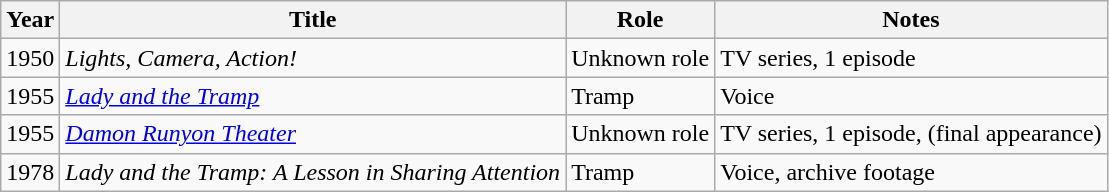<table class="wikitable">
<tr>
<th>Year</th>
<th>Title</th>
<th>Role</th>
<th>Notes</th>
</tr>
<tr>
<td>1950</td>
<td><em>Lights, Camera, Action!</em></td>
<td>Unknown role</td>
<td>TV series, 1 episode</td>
</tr>
<tr>
<td>1955</td>
<td><em><a href='#'>Lady and the Tramp</a></em></td>
<td>Tramp</td>
<td>Voice</td>
</tr>
<tr>
<td>1955</td>
<td><em><a href='#'>Damon Runyon Theater</a></em></td>
<td>Unknown role</td>
<td>TV series, 1 episode, (final appearance)</td>
</tr>
<tr>
<td>1978</td>
<td><em>Lady and the Tramp: A Lesson in Sharing Attention</em></td>
<td>Tramp</td>
<td>Voice, archive footage</td>
</tr>
</table>
